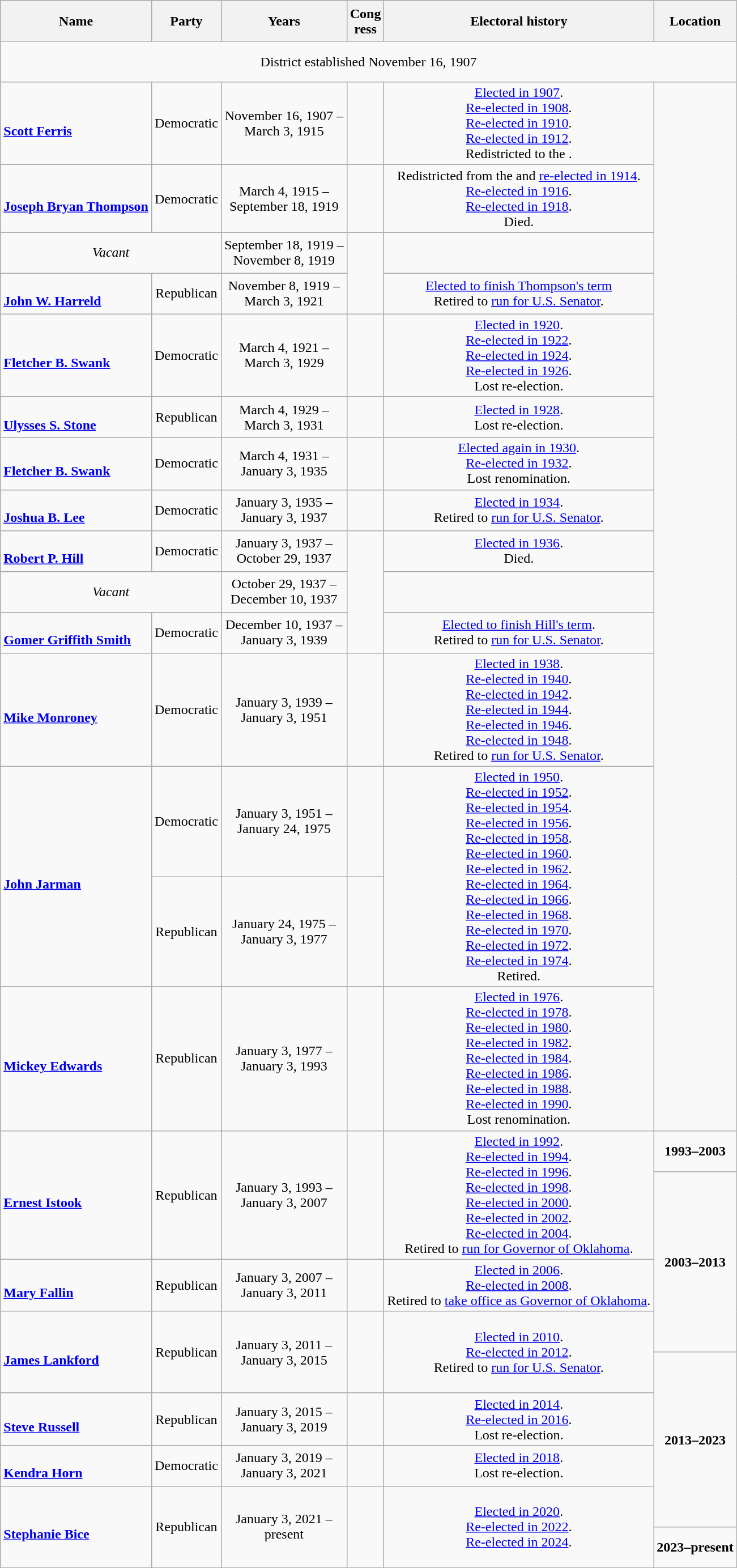<table class=wikitable style="text-align:center">
<tr style="height:3em">
<th>Name</th>
<th>Party</th>
<th>Years</th>
<th>Cong<br>ress</th>
<th>Electoral history</th>
<th>Location</th>
</tr>
<tr style="height:3em">
<td colspan=6>District established November 16, 1907</td>
</tr>
<tr style="height:3em">
<td align=left><br><strong><a href='#'>Scott Ferris</a></strong><br></td>
<td>Democratic</td>
<td nowrap>November 16, 1907 –<br>March 3, 1915</td>
<td></td>
<td><a href='#'>Elected in 1907</a>.<br><a href='#'>Re-elected in 1908</a>.<br><a href='#'>Re-elected in 1910</a>.<br><a href='#'>Re-elected in 1912</a>.<br>Redistricted to the .</td>
<td rowspan=15></td>
</tr>
<tr style="height:3em">
<td align=left><br><strong><a href='#'>Joseph Bryan Thompson</a></strong><br></td>
<td>Democratic</td>
<td nowrap>March 4, 1915 –<br>September 18, 1919</td>
<td></td>
<td>Redistricted from the  and <a href='#'>re-elected in 1914</a>.<br><a href='#'>Re-elected in 1916</a>.<br><a href='#'>Re-elected in 1918</a>.<br>Died.</td>
</tr>
<tr style="height:3em">
<td colspan=2><em>Vacant</em></td>
<td nowrap>September 18, 1919 –<br>November 8, 1919</td>
<td rowspan=2></td>
<td></td>
</tr>
<tr style="height:3em">
<td align=left><br><strong><a href='#'>John W. Harreld</a></strong><br></td>
<td>Republican</td>
<td nowrap>November 8, 1919 –<br>March 3, 1921</td>
<td><a href='#'>Elected to finish Thompson's term</a><br>Retired to <a href='#'>run for U.S. Senator</a>.</td>
</tr>
<tr style="height:3em">
<td align=left><br><strong><a href='#'>Fletcher B. Swank</a></strong><br></td>
<td>Democratic</td>
<td nowrap>March 4, 1921 –<br>March 3, 1929</td>
<td></td>
<td><a href='#'>Elected in 1920</a>.<br><a href='#'>Re-elected in 1922</a>.<br><a href='#'>Re-elected in 1924</a>.<br><a href='#'>Re-elected in 1926</a>.<br>Lost re-election.</td>
</tr>
<tr style="height:3em">
<td align=left><br><strong><a href='#'>Ulysses S. Stone</a></strong><br></td>
<td>Republican</td>
<td nowrap>March 4, 1929 –<br>March 3, 1931</td>
<td></td>
<td><a href='#'>Elected in 1928</a>.<br>Lost re-election.</td>
</tr>
<tr style="height:3em">
<td align=left><br><strong><a href='#'>Fletcher B. Swank</a></strong><br></td>
<td>Democratic</td>
<td nowrap>March 4, 1931 –<br>January 3, 1935</td>
<td></td>
<td><a href='#'>Elected again in 1930</a>.<br><a href='#'>Re-elected in 1932</a>.<br>Lost renomination.</td>
</tr>
<tr style="height:3em">
<td align=left><br><strong><a href='#'>Joshua B. Lee</a></strong><br></td>
<td>Democratic</td>
<td nowrap>January 3, 1935 –<br>January 3, 1937</td>
<td></td>
<td><a href='#'>Elected in 1934</a>.<br>Retired to <a href='#'>run for U.S. Senator</a>.</td>
</tr>
<tr style="height:3em">
<td align=left><br><strong><a href='#'>Robert P. Hill</a></strong><br></td>
<td>Democratic</td>
<td nowrap>January 3, 1937 –<br>October 29, 1937</td>
<td rowspan=3></td>
<td><a href='#'>Elected in 1936</a>.<br>Died.</td>
</tr>
<tr style="height:3em">
<td colspan=2><em>Vacant</em></td>
<td nowrap>October 29, 1937 –<br>December 10, 1937</td>
<td></td>
</tr>
<tr style="height:3em">
<td align=left><br><strong><a href='#'>Gomer Griffith Smith</a></strong><br></td>
<td>Democratic</td>
<td nowrap>December 10, 1937 –<br>January 3, 1939</td>
<td><a href='#'>Elected to finish Hill's term</a>.<br>Retired to <a href='#'>run for U.S. Senator</a>.</td>
</tr>
<tr style="height:3em">
<td align=left><br><strong><a href='#'>Mike Monroney</a></strong><br></td>
<td>Democratic</td>
<td nowrap>January 3, 1939 –<br>January 3, 1951</td>
<td></td>
<td><a href='#'>Elected in 1938</a>.<br><a href='#'>Re-elected in 1940</a>.<br><a href='#'>Re-elected in 1942</a>.<br><a href='#'>Re-elected in 1944</a>.<br><a href='#'>Re-elected in 1946</a>.<br><a href='#'>Re-elected in 1948</a>.<br>Retired to <a href='#'>run for U.S. Senator</a>.</td>
</tr>
<tr style="height:3em">
<td align=left rowspan=2><br><strong><a href='#'>John Jarman</a></strong><br></td>
<td>Democratic</td>
<td nowrap>January 3, 1951 –<br>January 24, 1975</td>
<td></td>
<td rowspan=2><a href='#'>Elected in 1950</a>.<br><a href='#'>Re-elected in 1952</a>.<br><a href='#'>Re-elected in 1954</a>.<br><a href='#'>Re-elected in 1956</a>.<br><a href='#'>Re-elected in 1958</a>.<br><a href='#'>Re-elected in 1960</a>.<br><a href='#'>Re-elected in 1962</a>.<br><a href='#'>Re-elected in 1964</a>.<br><a href='#'>Re-elected in 1966</a>.<br><a href='#'>Re-elected in 1968</a>.<br><a href='#'>Re-elected in 1970</a>.<br><a href='#'>Re-elected in 1972</a>.<br><a href='#'>Re-elected in 1974</a>.<br>Retired.</td>
</tr>
<tr style="height:3em">
<td>Republican</td>
<td nowrap>January 24, 1975 –<br>January 3, 1977</td>
<td></td>
</tr>
<tr style="height:3em">
<td align=left><br><strong><a href='#'>Mickey Edwards</a></strong><br></td>
<td>Republican</td>
<td nowrap>January 3, 1977 –<br>January 3, 1993</td>
<td></td>
<td><a href='#'>Elected in 1976</a>.<br><a href='#'>Re-elected in 1978</a>.<br><a href='#'>Re-elected in 1980</a>.<br><a href='#'>Re-elected in 1982</a>.<br><a href='#'>Re-elected in 1984</a>.<br><a href='#'>Re-elected in 1986</a>.<br><a href='#'>Re-elected in 1988</a>.<br><a href='#'>Re-elected in 1990</a>.<br>Lost renomination.</td>
</tr>
<tr style="height:3em">
<td rowspan=2 align=left><br><strong><a href='#'>Ernest Istook</a></strong><br></td>
<td rowspan=2 >Republican</td>
<td rowspan=2 nowrap>January 3, 1993 –<br>January 3, 2007</td>
<td rowspan=2></td>
<td rowspan=2><a href='#'>Elected in 1992</a>.<br><a href='#'>Re-elected in 1994</a>.<br><a href='#'>Re-elected in 1996</a>.<br><a href='#'>Re-elected in 1998</a>.<br><a href='#'>Re-elected in 2000</a>.<br><a href='#'>Re-elected in 2002</a>.<br><a href='#'>Re-elected in 2004</a>.<br>Retired to <a href='#'>run for Governor of Oklahoma</a>.</td>
<td><strong>1993–2003</strong><br></td>
</tr>
<tr style="height:3em">
<td rowspan=3><strong>2003–2013</strong></td>
</tr>
<tr style="height:3em">
<td align=left><br><strong><a href='#'>Mary Fallin</a></strong><br></td>
<td>Republican</td>
<td nowrap>January 3, 2007 –<br>January 3, 2011</td>
<td></td>
<td><a href='#'>Elected in 2006</a>.<br><a href='#'>Re-elected in 2008</a>.<br>Retired to <a href='#'>take office as Governor of Oklahoma</a>.</td>
</tr>
<tr style="height:3em">
<td rowspan=2 align=left><br><strong><a href='#'>James Lankford</a></strong><br></td>
<td rowspan=2 >Republican</td>
<td rowspan=2 nowrap>January 3, 2011 –<br>January 3, 2015</td>
<td rowspan=2></td>
<td rowspan=2><a href='#'>Elected in 2010</a>.<br><a href='#'>Re-elected in 2012</a>.<br>Retired to <a href='#'>run for U.S. Senator</a>.</td>
</tr>
<tr style="height:3em">
<td rowspan=4><strong>2013–2023</strong></td>
</tr>
<tr style="height:3em">
<td align=left><br><strong><a href='#'>Steve Russell</a></strong><br></td>
<td>Republican</td>
<td nowrap>January 3, 2015 –<br>January 3, 2019</td>
<td></td>
<td><a href='#'>Elected in 2014</a>.<br><a href='#'>Re-elected in 2016</a>.<br>Lost re-election.</td>
</tr>
<tr style="height:3em">
<td align=left><br><strong><a href='#'>Kendra Horn</a></strong><br></td>
<td>Democratic</td>
<td nowrap>January 3, 2019 –<br>January 3, 2021</td>
<td></td>
<td><a href='#'>Elected in 2018</a>.<br>Lost re-election.</td>
</tr>
<tr style="height:3em">
<td rowspan=2 align=left><br><strong><a href='#'>Stephanie Bice</a></strong><br></td>
<td rowspan=2 >Republican</td>
<td rowspan=2 nowrap>January 3, 2021 –<br>present</td>
<td rowspan=2></td>
<td rowspan=2><a href='#'>Elected in 2020</a>.<br><a href='#'>Re-elected in 2022</a>.<br><a href='#'>Re-elected in 2024</a>.</td>
</tr>
<tr style="height:3em">
<td><strong>2023–present</strong></td>
</tr>
</table>
